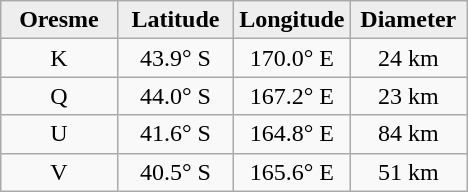<table class="wikitable">
<tr>
<th width="25%" style="background:#eeeeee;">Oresme</th>
<th width="25%" style="background:#eeeeee;">Latitude</th>
<th width="25%" style="background:#eeeeee;">Longitude</th>
<th width="25%" style="background:#eeeeee;">Diameter</th>
</tr>
<tr>
<td align="center">K</td>
<td align="center">43.9° S</td>
<td align="center">170.0° E</td>
<td align="center">24 km</td>
</tr>
<tr>
<td align="center">Q</td>
<td align="center">44.0° S</td>
<td align="center">167.2° E</td>
<td align="center">23 km</td>
</tr>
<tr>
<td align="center">U</td>
<td align="center">41.6° S</td>
<td align="center">164.8° E</td>
<td align="center">84 km</td>
</tr>
<tr>
<td align="center">V</td>
<td align="center">40.5° S</td>
<td align="center">165.6° E</td>
<td align="center">51 km</td>
</tr>
</table>
